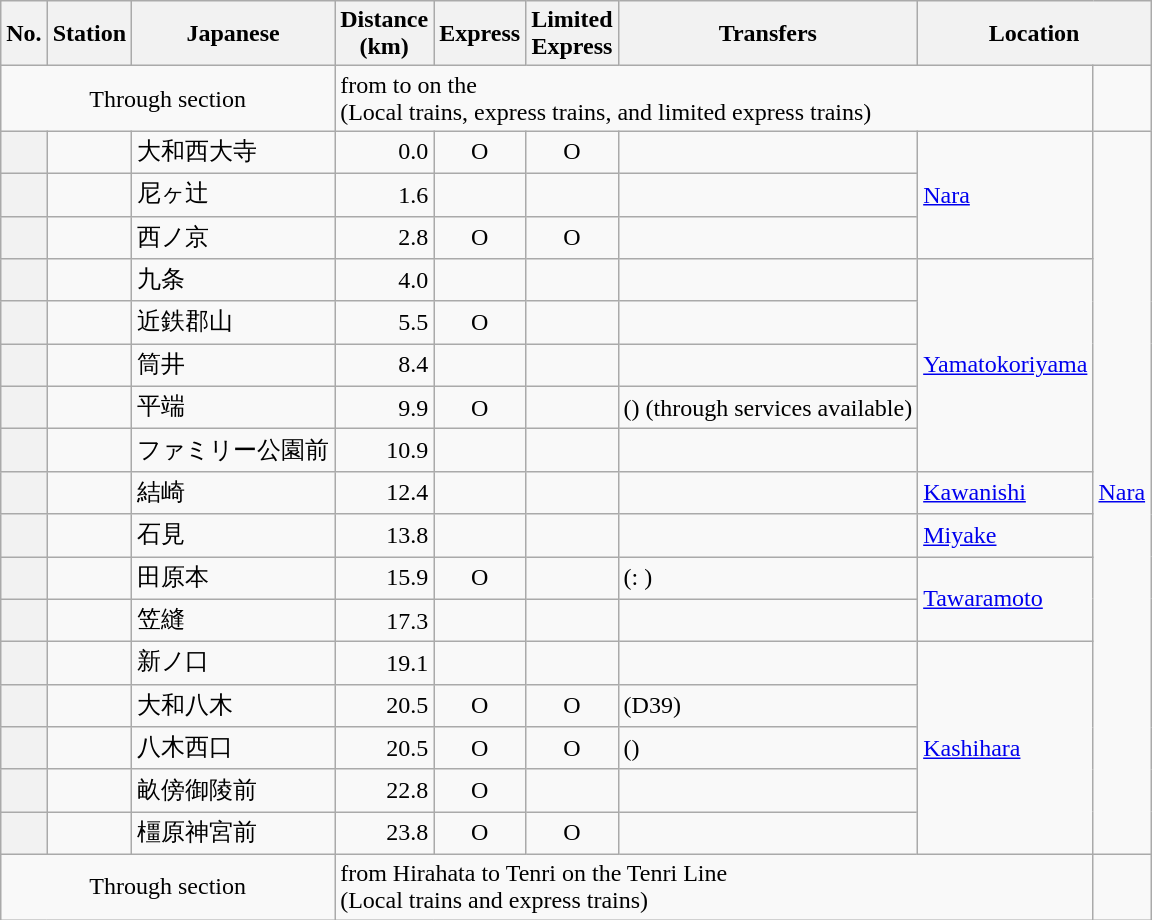<table class="wikitable">
<tr>
<th>No.</th>
<th>Station</th>
<th>Japanese</th>
<th>Distance<br>(km)</th>
<th>Express</th>
<th>Limited<br>Express</th>
<th>Transfers</th>
<th colspan="2">Location</th>
</tr>
<tr>
<td style="text-align: center; " colspan = "3">Through section</td>
<td colspan = "5">from  to  on the  <br>(Local trains, express trains, and limited express trains)</td>
</tr>
<tr>
<th></th>
<td></td>
<td>大和西大寺</td>
<td style="text-align: right; ">0.0</td>
<td style="text-align: center; ">O</td>
<td style="text-align: center; ">O</td>
<td style="text-align: left; "></td>
<td rowspan="3"><a href='#'>Nara</a></td>
<td rowspan="17"><a href='#'>Nara</a></td>
</tr>
<tr>
<th></th>
<td></td>
<td>尼ヶ辻</td>
<td style="text-align: right; ">1.6</td>
<td style="text-align: center; "></td>
<td style="text-align: center; "></td>
<td></td>
</tr>
<tr>
<th></th>
<td style="text-align: left; "></td>
<td>西ノ京</td>
<td style="text-align: right; ">2.8</td>
<td style="text-align: center; ">O</td>
<td style="text-align: center; ">O</td>
<td></td>
</tr>
<tr>
<th></th>
<td></td>
<td>九条</td>
<td style="text-align: right; ">4.0</td>
<td style="text-align: center; "></td>
<td style="text-align: center; "></td>
<td></td>
<td rowspan="5"><a href='#'>Yamatokoriyama</a></td>
</tr>
<tr>
<th></th>
<td></td>
<td>近鉄郡山</td>
<td style="text-align: right; ">5.5</td>
<td style="text-align: center; ">O</td>
<td style="text-align: center; "></td>
<td></td>
</tr>
<tr>
<th></th>
<td></td>
<td>筒井</td>
<td style="text-align: right; ">8.4</td>
<td style="text-align: center; "></td>
<td style="text-align: center; "></td>
<td></td>
</tr>
<tr>
<th></th>
<td></td>
<td>平端</td>
<td style="text-align: right; ">9.9</td>
<td style="text-align: center; ">O</td>
<td style="text-align: center; "></td>
<td>  () (through services available)</td>
</tr>
<tr>
<th></th>
<td></td>
<td>ファミリー公園前</td>
<td style="text-align: right; ">10.9</td>
<td style="text-align: center; "></td>
<td style="text-align: center; "></td>
<td></td>
</tr>
<tr>
<th></th>
<td></td>
<td>結崎</td>
<td style="text-align: right; ">12.4</td>
<td style="text-align: center; "></td>
<td style="text-align: center; "></td>
<td></td>
<td><a href='#'>Kawanishi</a></td>
</tr>
<tr>
<th></th>
<td></td>
<td>石見</td>
<td style="text-align: right; ">13.8</td>
<td style="text-align: center; "></td>
<td style="text-align: center; "></td>
<td></td>
<td><a href='#'>Miyake</a></td>
</tr>
<tr>
<th></th>
<td></td>
<td>田原本</td>
<td style="text-align: right; ">15.9</td>
<td style="text-align: center; ">O</td>
<td style="text-align: center; "></td>
<td>  (: )</td>
<td rowspan="2"><a href='#'>Tawaramoto</a></td>
</tr>
<tr>
<th></th>
<td></td>
<td>笠縫</td>
<td style="text-align: right; ">17.3</td>
<td style="text-align: center; "></td>
<td style="text-align: center; "></td>
<td></td>
</tr>
<tr>
<th></th>
<td></td>
<td>新ノ口</td>
<td style="text-align: right; ">19.1</td>
<td style="text-align: center; "></td>
<td style="text-align: center; "></td>
<td></td>
<td rowspan="5"><a href='#'>Kashihara</a></td>
</tr>
<tr>
<th></th>
<td></td>
<td>大和八木</td>
<td style="text-align: right; ">20.5</td>
<td style="text-align: center; ">O</td>
<td style="text-align: center; ">O</td>
<td style="text-align: left; ">  (D39)</td>
</tr>
<tr>
<th></th>
<td></td>
<td>八木西口</td>
<td style="text-align: right; ">20.5</td>
<td style="text-align: center; ">O</td>
<td style="text-align: center; ">O</td>
<td style="text-align: left; ">  ()</td>
</tr>
<tr>
<th></th>
<td></td>
<td>畝傍御陵前</td>
<td style="text-align: right; ">22.8</td>
<td style="text-align: center; ">O</td>
<td style="text-align: center; "></td>
<td></td>
</tr>
<tr>
<th></th>
<td></td>
<td>橿原神宮前</td>
<td style="text-align: right; ">23.8</td>
<td style="text-align: center; ">O</td>
<td style="text-align: center; ">O</td>
<td style="text-align: left; "></td>
</tr>
<tr>
<td style="text-align: center; " colspan = "3">Through section</td>
<td colspan = "5">from Hirahata to Tenri on the Tenri Line<br>(Local trains and express trains)</td>
</tr>
</table>
